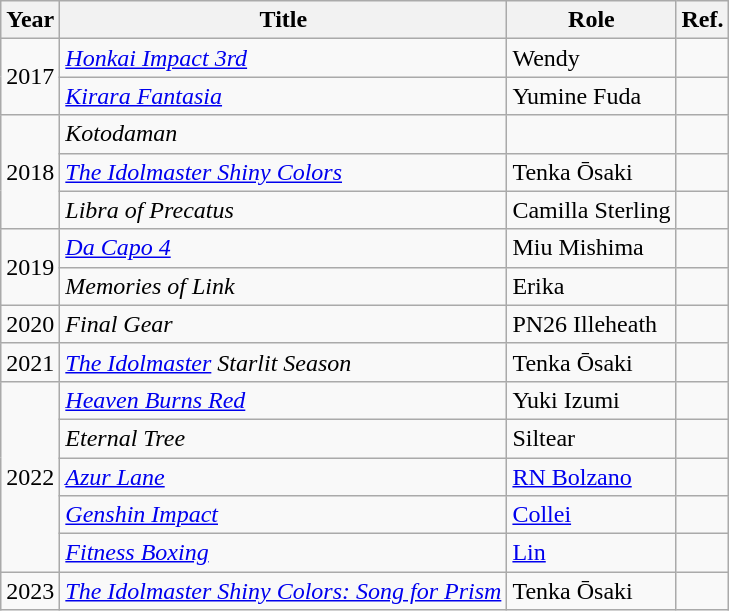<table class="wikitable">
<tr>
<th>Year</th>
<th>Title</th>
<th>Role</th>
<th>Ref.</th>
</tr>
<tr>
<td rowspan="2">2017</td>
<td><em><a href='#'>Honkai Impact 3rd</a></em></td>
<td>Wendy</td>
<td></td>
</tr>
<tr>
<td><em><a href='#'>Kirara Fantasia</a></em></td>
<td>Yumine Fuda</td>
<td></td>
</tr>
<tr>
<td rowspan="3">2018</td>
<td><em>Kotodaman</em></td>
<td></td>
<td></td>
</tr>
<tr>
<td><em><a href='#'>The Idolmaster Shiny Colors</a></em></td>
<td>Tenka Ōsaki</td>
<td></td>
</tr>
<tr>
<td><em>Libra of Precatus</em></td>
<td>Camilla Sterling</td>
<td></td>
</tr>
<tr>
<td rowspan="2">2019</td>
<td><em><a href='#'>Da Capo 4</a></em></td>
<td>Miu Mishima</td>
<td></td>
</tr>
<tr>
<td><em>Memories of Link</em></td>
<td>Erika</td>
<td></td>
</tr>
<tr>
<td>2020</td>
<td><em>Final Gear</em></td>
<td>PN26 Illeheath</td>
<td></td>
</tr>
<tr>
<td>2021</td>
<td><em><a href='#'>The Idolmaster</a> Starlit Season</em></td>
<td>Tenka Ōsaki</td>
<td></td>
</tr>
<tr>
<td rowspan="5">2022</td>
<td><em><a href='#'>Heaven Burns Red</a></em></td>
<td>Yuki Izumi</td>
<td></td>
</tr>
<tr>
<td><em>Eternal Tree</em></td>
<td>Siltear</td>
<td></td>
</tr>
<tr>
<td><em><a href='#'>Azur Lane</a></em></td>
<td><a href='#'>RN Bolzano</a></td>
<td></td>
</tr>
<tr>
<td><em><a href='#'>Genshin Impact</a></em></td>
<td><a href='#'>Collei</a></td>
<td></td>
</tr>
<tr>
<td><em><a href='#'>Fitness Boxing</a></em></td>
<td><a href='#'>Lin</a></td>
<td></td>
</tr>
<tr>
<td>2023</td>
<td><em><a href='#'>The Idolmaster Shiny Colors: Song for Prism</a></em></td>
<td>Tenka Ōsaki</td>
<td></td>
</tr>
</table>
